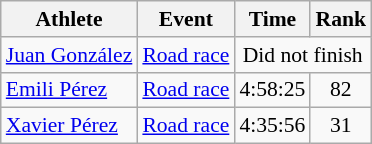<table class=wikitable style=font-size:90%>
<tr>
<th>Athlete</th>
<th>Event</th>
<th>Time</th>
<th>Rank</th>
</tr>
<tr>
<td><a href='#'>Juan González</a></td>
<td><a href='#'>Road race</a></td>
<td align=center colspan=2>Did not finish</td>
</tr>
<tr>
<td><a href='#'>Emili Pérez</a></td>
<td><a href='#'>Road race</a></td>
<td align=center>4:58:25</td>
<td align=center>82</td>
</tr>
<tr>
<td><a href='#'>Xavier Pérez</a></td>
<td><a href='#'>Road race</a></td>
<td align=center>4:35:56</td>
<td align=center>31</td>
</tr>
</table>
